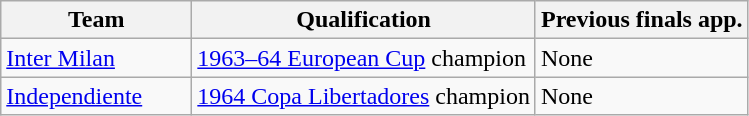<table class="wikitable">
<tr>
<th width=120px>Team</th>
<th>Qualification</th>
<th>Previous finals app.</th>
</tr>
<tr>
<td> <a href='#'>Inter Milan</a></td>
<td><a href='#'>1963–64 European Cup</a> champion</td>
<td>None</td>
</tr>
<tr>
<td> <a href='#'>Independiente</a></td>
<td><a href='#'>1964 Copa Libertadores</a> champion</td>
<td>None</td>
</tr>
</table>
